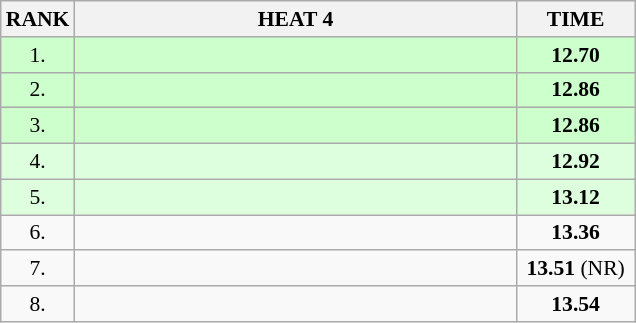<table class="wikitable" style="border-collapse: collapse; font-size: 90%;">
<tr>
<th>RANK</th>
<th style="width: 20em">HEAT 4</th>
<th style="width: 5em">TIME</th>
</tr>
<tr style="background:#ccffcc;">
<td align="center">1.</td>
<td></td>
<td align="center"><strong>12.70</strong></td>
</tr>
<tr style="background:#ccffcc;">
<td align="center">2.</td>
<td></td>
<td align="center"><strong>12.86</strong></td>
</tr>
<tr style="background:#ccffcc;">
<td align="center">3.</td>
<td></td>
<td align="center"><strong>12.86</strong></td>
</tr>
<tr style="background:#ddffdd;">
<td align="center">4.</td>
<td></td>
<td align="center"><strong>12.92</strong></td>
</tr>
<tr style="background:#ddffdd;">
<td align="center">5.</td>
<td></td>
<td align="center"><strong>13.12</strong></td>
</tr>
<tr>
<td align="center">6.</td>
<td></td>
<td align="center"><strong>13.36</strong></td>
</tr>
<tr>
<td align="center">7.</td>
<td></td>
<td align="center"><strong>13.51</strong> (NR)</td>
</tr>
<tr>
<td align="center">8.</td>
<td></td>
<td align="center"><strong>13.54</strong></td>
</tr>
</table>
